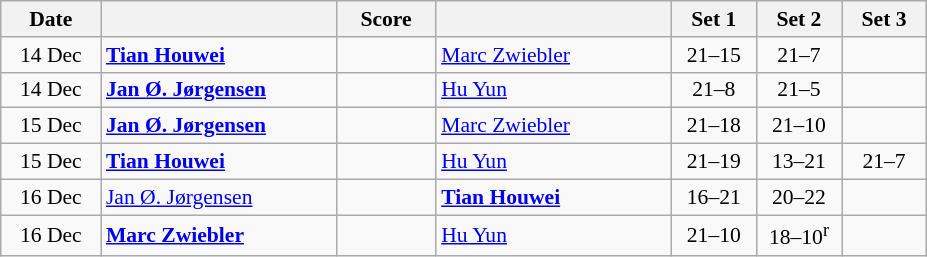<table class="wikitable" style="text-align: center; font-size:90% ">
<tr>
<th width="60">Date</th>
<th align="right" width="150"></th>
<th width="60">Score</th>
<th align="left" width="150"></th>
<th width="50">Set 1</th>
<th width="50">Set 2</th>
<th width="50">Set 3</th>
</tr>
<tr>
<td>14 Dec</td>
<td align=left><strong> <a href='#'>Tian Houwei</a></strong></td>
<td align=center></td>
<td align=left> <a href='#'>Marc Zwiebler</a></td>
<td>21–15</td>
<td>21–7</td>
<td></td>
</tr>
<tr>
<td>14 Dec</td>
<td align=left><strong> <a href='#'>Jan Ø. Jørgensen</a></strong></td>
<td align=center></td>
<td align=left> <a href='#'>Hu Yun</a></td>
<td>21–8</td>
<td>21–5</td>
<td></td>
</tr>
<tr>
<td>15 Dec</td>
<td align=left><strong> <a href='#'>Jan Ø. Jørgensen</a></strong></td>
<td align=center></td>
<td align=left> <a href='#'>Marc Zwiebler</a></td>
<td>21–18</td>
<td>21–10</td>
<td></td>
</tr>
<tr>
<td>15 Dec</td>
<td align=left><strong> <a href='#'>Tian Houwei</a></strong></td>
<td align=center></td>
<td align=left> <a href='#'>Hu Yun</a></td>
<td>21–19</td>
<td>13–21</td>
<td>21–7</td>
</tr>
<tr>
<td>16 Dec</td>
<td align=left> <a href='#'>Jan Ø. Jørgensen</a></td>
<td align=center></td>
<td align=left><strong> <a href='#'>Tian Houwei</a></strong></td>
<td>16–21</td>
<td>20–22</td>
<td></td>
</tr>
<tr>
<td>16 Dec</td>
<td align=left><strong> <a href='#'>Marc Zwiebler</a></strong></td>
<td align=center></td>
<td align=left> <a href='#'>Hu Yun</a></td>
<td>21–10</td>
<td>18–10<sup>r</sup></td>
<td></td>
</tr>
</table>
